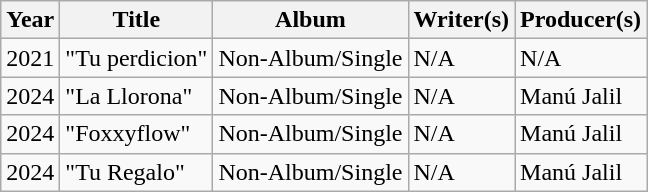<table class="wikitable plainrowheaders" style="text-align:left;">
<tr>
<th>Year</th>
<th>Title</th>
<th>Album</th>
<th>Writer(s)</th>
<th>Producer(s)</th>
</tr>
<tr>
<td>2021</td>
<td>"Tu perdicion"</td>
<td>Non-Album/Single</td>
<td>N/A</td>
<td>N/A</td>
</tr>
<tr>
<td>2024</td>
<td>"La Llorona"</td>
<td>Non-Album/Single</td>
<td>N/A</td>
<td>Manú Jalil</td>
</tr>
<tr>
<td>2024</td>
<td>"Foxxyflow"</td>
<td>Non-Album/Single</td>
<td>N/A</td>
<td>Manú Jalil</td>
</tr>
<tr>
<td>2024</td>
<td>"Tu Regalo"</td>
<td>Non-Album/Single</td>
<td>N/A</td>
<td>Manú Jalil</td>
</tr>
</table>
